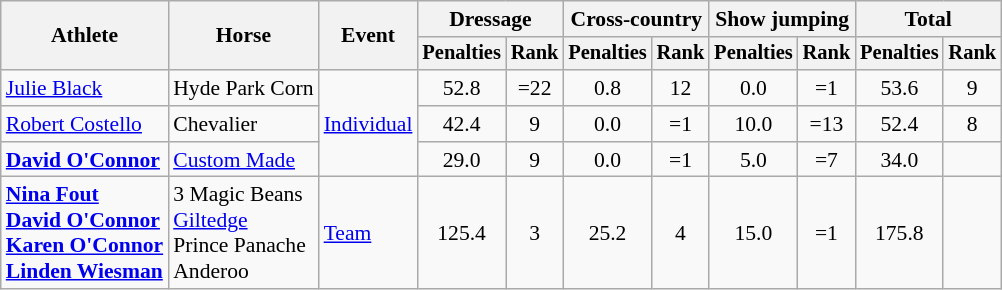<table class=wikitable style=font-size:90%;text-align:center>
<tr>
<th rowspan=2>Athlete</th>
<th rowspan=2>Horse</th>
<th rowspan=2>Event</th>
<th colspan=2>Dressage</th>
<th colspan=2>Cross-country</th>
<th colspan=2>Show jumping</th>
<th colspan=2>Total</th>
</tr>
<tr style=font-size:95%>
<th>Penalties</th>
<th>Rank</th>
<th>Penalties</th>
<th>Rank</th>
<th>Penalties</th>
<th>Rank</th>
<th>Penalties</th>
<th>Rank</th>
</tr>
<tr>
<td align=left><a href='#'>Julie Black</a></td>
<td align=left>Hyde Park Corn</td>
<td align=left rowspan=3><a href='#'>Individual</a></td>
<td>52.8</td>
<td>=22</td>
<td>0.8</td>
<td>12</td>
<td>0.0</td>
<td>=1</td>
<td>53.6</td>
<td>9</td>
</tr>
<tr>
<td align=left><a href='#'>Robert Costello</a></td>
<td align=left>Chevalier</td>
<td>42.4</td>
<td>9</td>
<td>0.0</td>
<td>=1</td>
<td>10.0</td>
<td>=13</td>
<td>52.4</td>
<td>8</td>
</tr>
<tr>
<td align=left><strong><a href='#'>David O'Connor</a></strong></td>
<td align=left><a href='#'>Custom Made</a></td>
<td>29.0</td>
<td>9</td>
<td>0.0</td>
<td>=1</td>
<td>5.0</td>
<td>=7</td>
<td>34.0</td>
<td></td>
</tr>
<tr>
<td align=left><strong><a href='#'>Nina Fout</a><br><a href='#'>David O'Connor</a><br><a href='#'>Karen O'Connor</a><br><a href='#'>Linden Wiesman</a></strong></td>
<td align=left>3 Magic Beans<br><a href='#'>Giltedge</a><br>Prince Panache<br>Anderoo</td>
<td align=left><a href='#'>Team</a></td>
<td>125.4</td>
<td>3</td>
<td>25.2</td>
<td>4</td>
<td>15.0</td>
<td>=1</td>
<td>175.8</td>
<td></td>
</tr>
</table>
